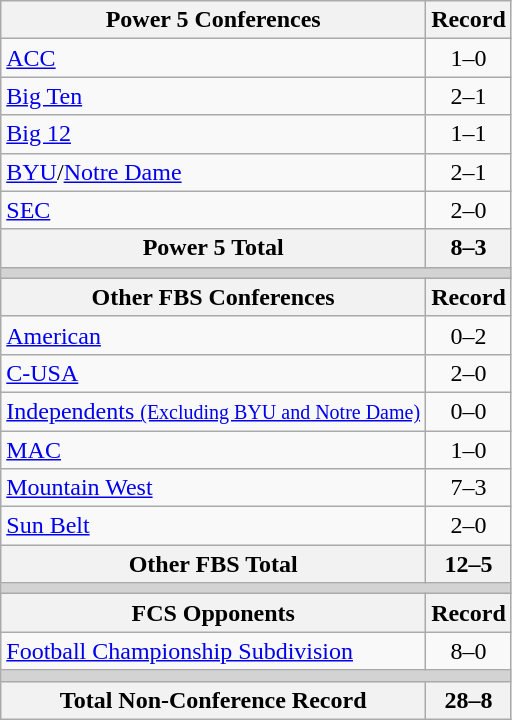<table class="wikitable">
<tr>
<th>Power 5 Conferences</th>
<th>Record</th>
</tr>
<tr>
<td><a href='#'>ACC</a></td>
<td align=center>1–0</td>
</tr>
<tr>
<td><a href='#'>Big Ten</a></td>
<td align=center>2–1</td>
</tr>
<tr>
<td><a href='#'>Big 12</a></td>
<td align=center>1–1</td>
</tr>
<tr>
<td><a href='#'>BYU</a>/<a href='#'>Notre Dame</a></td>
<td align=center>2–1</td>
</tr>
<tr>
<td><a href='#'>SEC</a></td>
<td align=center>2–0</td>
</tr>
<tr>
<th>Power 5 Total</th>
<th>8–3</th>
</tr>
<tr>
<th colspan="2" style="background:lightgrey;"></th>
</tr>
<tr>
<th>Other FBS Conferences</th>
<th>Record</th>
</tr>
<tr>
<td><a href='#'>American</a></td>
<td align=center>0–2</td>
</tr>
<tr>
<td><a href='#'>C-USA</a></td>
<td align=center>2–0</td>
</tr>
<tr>
<td><a href='#'>Independents <small>(Excluding BYU and Notre Dame)</small></a></td>
<td align=center>0–0</td>
</tr>
<tr>
<td><a href='#'>MAC</a></td>
<td align=center>1–0</td>
</tr>
<tr>
<td><a href='#'>Mountain West</a></td>
<td align=center>7–3</td>
</tr>
<tr>
<td><a href='#'>Sun Belt</a></td>
<td align=center>2–0</td>
</tr>
<tr>
<th>Other FBS Total</th>
<th>12–5</th>
</tr>
<tr>
<th colspan="2" style="background:lightgrey;"></th>
</tr>
<tr>
<th>FCS Opponents</th>
<th>Record</th>
</tr>
<tr>
<td><a href='#'>Football Championship Subdivision</a></td>
<td align=center>8–0</td>
</tr>
<tr>
<th colspan="2" style="background:lightgrey;"></th>
</tr>
<tr>
<th>Total Non-Conference Record</th>
<th>28–8</th>
</tr>
</table>
